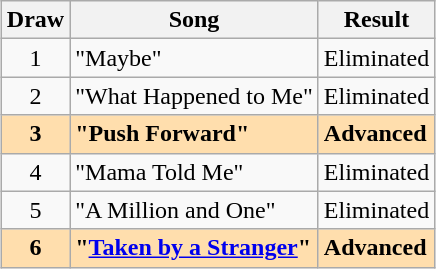<table class="sortable wikitable" style="margin: 1em auto 1em auto; text-align:center">
<tr>
<th>Draw</th>
<th>Song</th>
<th>Result</th>
</tr>
<tr>
<td>1</td>
<td align="left">"Maybe"</td>
<td align="left">Eliminated</td>
</tr>
<tr>
<td>2</td>
<td align="left">"What Happened to Me"</td>
<td align="left">Eliminated</td>
</tr>
<tr style="font-weight:bold; background:navajowhite;">
<td>3</td>
<td align="left">"Push Forward"</td>
<td align="left">Advanced</td>
</tr>
<tr>
<td>4</td>
<td align="left">"Mama Told Me"</td>
<td align="left">Eliminated</td>
</tr>
<tr>
<td>5</td>
<td align="left">"A Million and One"</td>
<td align="left">Eliminated</td>
</tr>
<tr style="font-weight:bold; background:navajowhite;">
<td>6</td>
<td align="left">"<a href='#'>Taken by a Stranger</a>"</td>
<td align="left">Advanced</td>
</tr>
</table>
